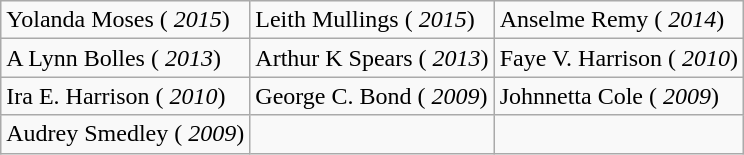<table class="wikitable">
<tr>
<td>Yolanda Moses ( <em>2015</em>)</td>
<td>Leith Mullings ( <em>2015</em>)</td>
<td>Anselme Remy ( <em>2014</em>)</td>
</tr>
<tr>
<td>A Lynn Bolles ( <em>2013</em>)</td>
<td>Arthur K Spears ( <em>2013</em>)</td>
<td>Faye V. Harrison ( <em>2010</em>)</td>
</tr>
<tr>
<td>Ira E. Harrison ( <em>2010</em>)</td>
<td>George C. Bond ( <em>2009</em>)</td>
<td>Johnnetta Cole ( <em>2009</em>)</td>
</tr>
<tr>
<td>Audrey Smedley ( <em>2009</em>)</td>
<td></td>
<td></td>
</tr>
</table>
